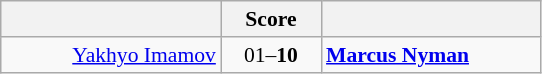<table class="wikitable" style="text-align: center; font-size:90% ">
<tr>
<th align="right" width="140"></th>
<th width="60">Score</th>
<th align="left" width="140"></th>
</tr>
<tr>
<td align=right><a href='#'>Yakhyo Imamov</a> </td>
<td align=center>01–<strong>10</strong></td>
<td align=left><strong> <a href='#'>Marcus Nyman</a></strong></td>
</tr>
</table>
